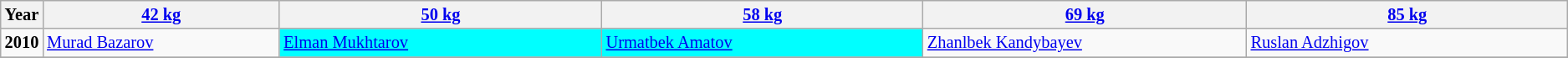<table class="wikitable sortable"  style="font-size: 85%">
<tr>
<th>Year</th>
<th width=200><a href='#'>42 kg</a></th>
<th width=275><a href='#'>50 kg</a></th>
<th width=275><a href='#'>58 kg</a></th>
<th width=275><a href='#'>69 kg</a></th>
<th width=275><a href='#'>85 kg</a></th>
</tr>
<tr>
<td><strong>2010</strong></td>
<td> <a href='#'>Murad Bazarov</a></td>
<td bgcolor = "aqua"> <a href='#'>Elman Mukhtarov</a></td>
<td bgcolor="aqua"> <a href='#'>Urmatbek Amatov</a></td>
<td> <a href='#'>Zhanlbek Kandybayev</a></td>
<td> <a href='#'>Ruslan Adzhigov</a></td>
</tr>
<tr>
</tr>
</table>
